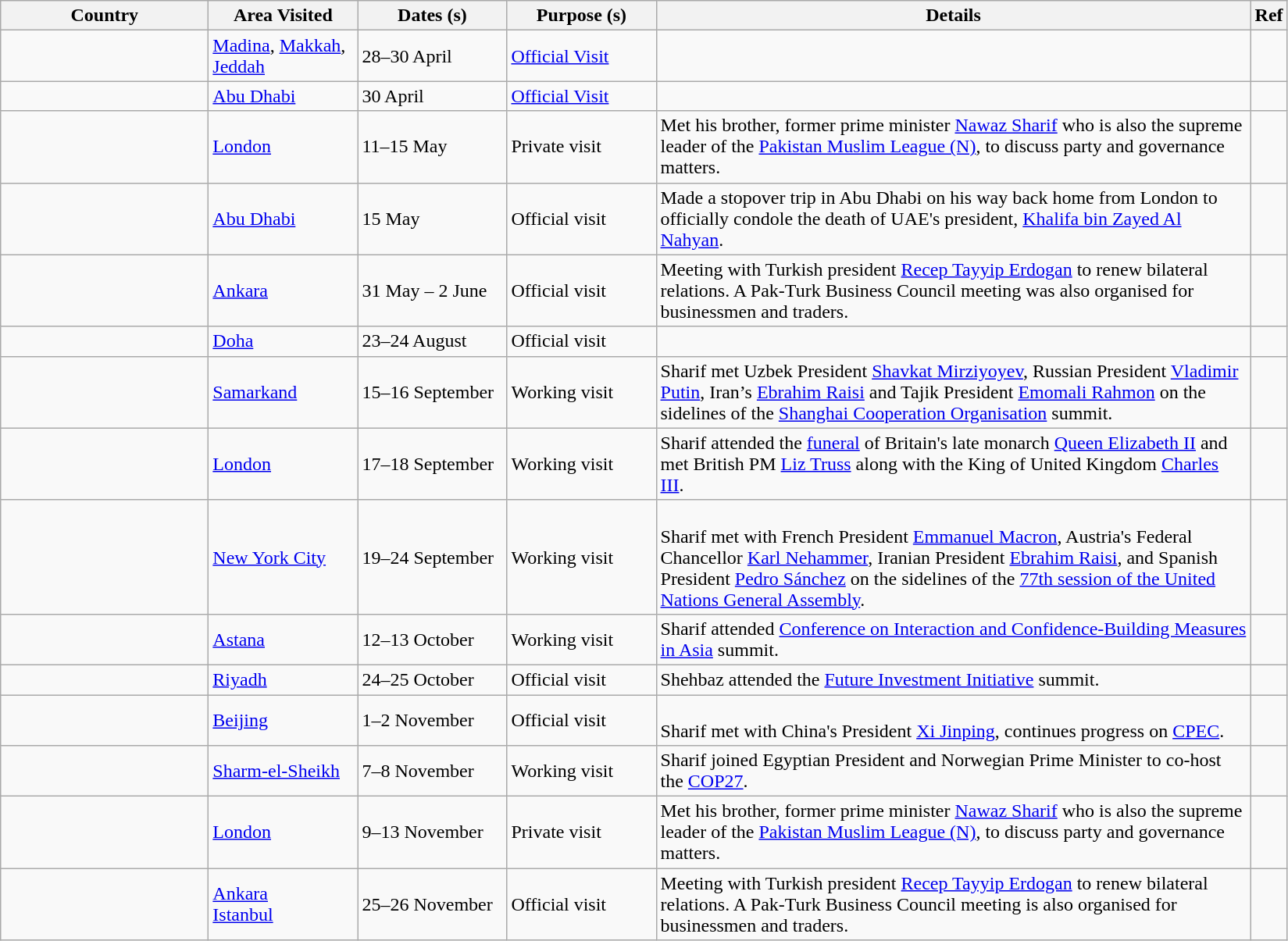<table class="wikitable outercollapse sortable">
<tr>
<th width=170>Country</th>
<th width=120>Area Visited</th>
<th width=120>Dates (s)</th>
<th width=120>Purpose (s)</th>
<th width=500>Details</th>
<th width=20>Ref</th>
</tr>
<tr>
<td></td>
<td><a href='#'>Madina</a>, <a href='#'>Makkah</a>, <a href='#'>Jeddah</a></td>
<td>28–30 April</td>
<td><a href='#'>Official Visit</a></td>
<td></td>
<td></td>
</tr>
<tr>
<td></td>
<td><a href='#'>Abu Dhabi</a></td>
<td>30 April</td>
<td><a href='#'>Official Visit</a></td>
<td></td>
<td></td>
</tr>
<tr>
<td></td>
<td><a href='#'>London</a></td>
<td>11–15 May</td>
<td>Private visit</td>
<td>Met his brother, former prime minister <a href='#'>Nawaz Sharif</a> who is also the supreme leader of the <a href='#'>Pakistan Muslim League (N)</a>, to discuss party and governance matters.</td>
<td></td>
</tr>
<tr>
<td></td>
<td><a href='#'>Abu Dhabi</a></td>
<td>15 May</td>
<td>Official visit</td>
<td> Made a stopover trip in Abu Dhabi on his way back home from London to officially condole the death of UAE's president, <a href='#'>Khalifa bin Zayed Al Nahyan</a>.</td>
<td></td>
</tr>
<tr>
<td></td>
<td><a href='#'>Ankara</a></td>
<td>31 May – 2 June</td>
<td>Official visit</td>
<td> Meeting with Turkish president <a href='#'>Recep Tayyip Erdogan</a> to renew bilateral relations. A Pak-Turk Business Council meeting was also organised for businessmen and traders.</td>
<td></td>
</tr>
<tr>
<td></td>
<td><a href='#'>Doha</a></td>
<td>23–24 August</td>
<td>Official visit</td>
<td></td>
<td></td>
</tr>
<tr>
<td></td>
<td><a href='#'>Samarkand</a></td>
<td>15–16 September</td>
<td>Working visit</td>
<td>Sharif met Uzbek President <a href='#'>Shavkat Mirziyoyev</a>, Russian President <a href='#'>Vladimir Putin</a>, Iran’s <a href='#'>Ebrahim Raisi</a> and Tajik President <a href='#'>Emomali Rahmon</a> on the sidelines of the <a href='#'>Shanghai Cooperation Organisation</a> summit.</td>
<td></td>
</tr>
<tr>
<td></td>
<td><a href='#'>London</a></td>
<td>17–18 September</td>
<td>Working visit</td>
<td> Sharif attended the <a href='#'>funeral</a> of Britain's late monarch <a href='#'>Queen Elizabeth II</a> and met British PM <a href='#'>Liz Truss</a> along with the King of United Kingdom <a href='#'>Charles III</a>.</td>
<td></td>
</tr>
<tr>
<td><br></td>
<td><a href='#'>New York City</a></td>
<td>19–24 September</td>
<td>Working visit</td>
<td><br>Sharif met with French President <a href='#'>Emmanuel Macron</a>, Austria's Federal Chancellor <a href='#'>Karl Nehammer</a>, Iranian President <a href='#'>Ebrahim Raisi</a>, and Spanish President <a href='#'>Pedro Sánchez</a> on the sidelines of the <a href='#'>77th session of the United Nations General Assembly</a>.</td>
<td></td>
</tr>
<tr>
<td></td>
<td><a href='#'>Astana</a></td>
<td>12–13 October</td>
<td>Working visit</td>
<td>Sharif attended <a href='#'>Conference on Interaction and Confidence-Building Measures in Asia</a> summit.</td>
<td></td>
</tr>
<tr>
<td></td>
<td><a href='#'>Riyadh</a></td>
<td>24–25 October</td>
<td>Official visit</td>
<td>Shehbaz attended the <a href='#'>Future Investment Initiative</a> summit.</td>
<td></td>
</tr>
<tr>
<td></td>
<td><a href='#'>Beijing</a></td>
<td>1–2 November</td>
<td>Official visit</td>
<td><br>Sharif met with China's President <a href='#'>Xi Jinping</a>, continues progress on <a href='#'>CPEC</a>.</td>
<td></td>
</tr>
<tr>
<td></td>
<td><a href='#'>Sharm-el-Sheikh</a></td>
<td>7–8 November</td>
<td>Working visit</td>
<td>Sharif joined Egyptian President and Norwegian Prime Minister to co-host the <a href='#'>COP27</a>.</td>
</tr>
<tr>
<td></td>
<td><a href='#'>London</a></td>
<td>9–13 November</td>
<td>Private visit</td>
<td>Met his brother, former prime minister <a href='#'>Nawaz Sharif</a> who is also the supreme leader of the <a href='#'>Pakistan Muslim League (N)</a>, to discuss party and governance matters.</td>
<td></td>
</tr>
<tr>
<td></td>
<td><a href='#'>Ankara</a><br><a href='#'>Istanbul</a></td>
<td>25–26 November</td>
<td>Official visit</td>
<td> Meeting with Turkish president <a href='#'>Recep Tayyip Erdogan</a> to renew bilateral relations. A Pak-Turk Business Council meeting is also organised for businessmen and traders.</td>
<td></td>
</tr>
</table>
